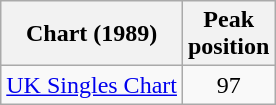<table class="wikitable sortable">
<tr>
<th>Chart (1989)</th>
<th>Peak<br>position</th>
</tr>
<tr>
<td align="left"><a href='#'>UK Singles Chart</a></td>
<td style="text-align:center;">97</td>
</tr>
</table>
